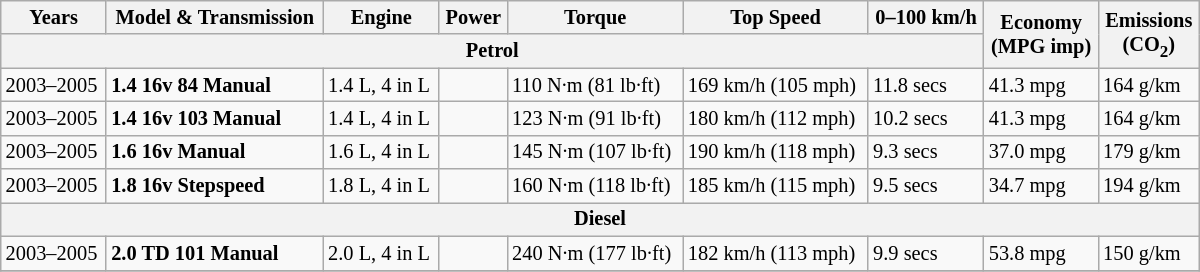<table class="wikitable" style="font-size:85%; width:800px;">
<tr>
<th>Years</th>
<th>Model & Transmission</th>
<th>Engine</th>
<th>Power</th>
<th>Torque</th>
<th>Top Speed</th>
<th>0–100 km/h</th>
<th rowspan=2>Economy <br> (MPG imp)</th>
<th rowspan=2>Emissions <br> (CO<sub>2</sub>)</th>
</tr>
<tr>
<th colspan=7>Petrol</th>
</tr>
<tr>
<td>2003–2005</td>
<td><strong>1.4 16v 84 Manual</strong></td>
<td>1.4 L, 4 in L</td>
<td></td>
<td>110 N·m (81 lb·ft)</td>
<td>169 km/h (105 mph)</td>
<td>11.8 secs</td>
<td>41.3 mpg</td>
<td>164 g/km</td>
</tr>
<tr>
<td>2003–2005</td>
<td><strong>1.4 16v 103 Manual</strong></td>
<td>1.4 L, 4 in L</td>
<td></td>
<td>123 N·m (91 lb·ft)</td>
<td>180 km/h (112 mph)</td>
<td>10.2 secs</td>
<td>41.3 mpg</td>
<td>164 g/km</td>
</tr>
<tr>
<td>2003–2005</td>
<td><strong>1.6 16v Manual</strong></td>
<td>1.6 L, 4 in L</td>
<td></td>
<td>145 N·m (107 lb·ft)</td>
<td>190 km/h (118 mph)</td>
<td>9.3 secs</td>
<td>37.0 mpg</td>
<td>179 g/km</td>
</tr>
<tr>
<td>2003–2005</td>
<td><strong>1.8 16v Stepspeed</strong></td>
<td>1.8 L, 4 in L</td>
<td></td>
<td>160 N·m (118 lb·ft)</td>
<td>185 km/h (115 mph)</td>
<td>9.5 secs</td>
<td>34.7 mpg</td>
<td>194 g/km</td>
</tr>
<tr>
<th colspan=9>Diesel</th>
</tr>
<tr>
<td>2003–2005</td>
<td><strong>2.0 TD 101 Manual</strong></td>
<td>2.0 L, 4 in L</td>
<td></td>
<td>240 N·m (177 lb·ft)</td>
<td>182 km/h (113 mph)</td>
<td>9.9 secs</td>
<td>53.8 mpg</td>
<td>150 g/km</td>
</tr>
<tr>
</tr>
</table>
